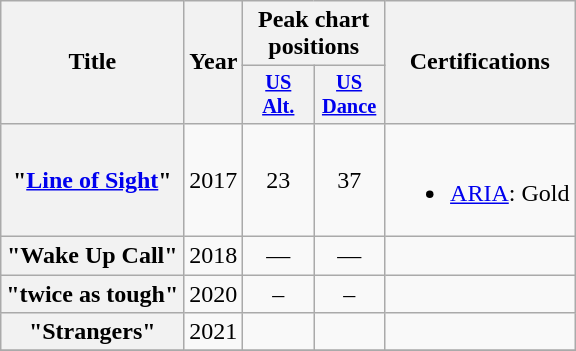<table class="wikitable plainrowheaders" style="text-align:center;">
<tr>
<th scope="col" rowspan="2">Title</th>
<th scope="col" rowspan="2">Year</th>
<th scope="col" colspan="2">Peak chart positions</th>
<th scope="col" rowspan="2">Certifications</th>
</tr>
<tr>
<th scope="col" style="width:3em;font-size:85%;"><a href='#'>US<br>Alt.</a><br></th>
<th scope="col" style="width:3em;font-size:85%;"><a href='#'>US<br>Dance</a><br></th>
</tr>
<tr>
<th scope="row">"<a href='#'>Line of Sight</a>"<br></th>
<td>2017</td>
<td>23</td>
<td>37</td>
<td><br><ul><li><a href='#'>ARIA</a>: Gold</li></ul></td>
</tr>
<tr>
<th scope="row">"Wake Up Call"<br></th>
<td>2018</td>
<td>—</td>
<td>—</td>
<td></td>
</tr>
<tr>
<th scope="row">"twice as tough"<br></th>
<td>2020</td>
<td>–</td>
<td>–</td>
<td></td>
</tr>
<tr>
<th scope="row">"Strangers"<br></th>
<td>2021</td>
<td></td>
<td></td>
<td></td>
</tr>
<tr>
</tr>
</table>
